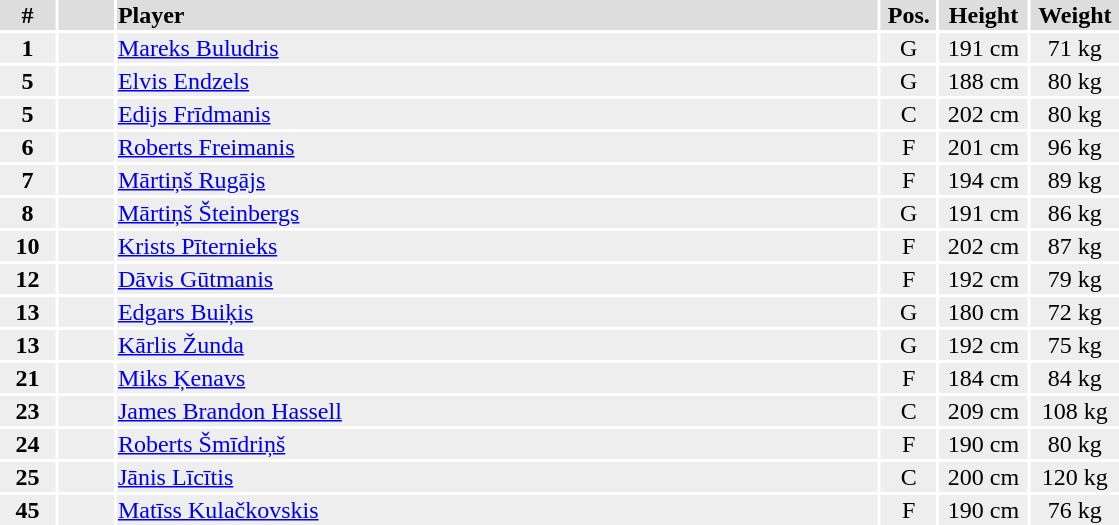<table width=750>
<tr bgcolor="#dddddd">
<th width=5%>#</th>
<th width=5%></th>
<td align=left!!width=35%><strong>Player</strong></td>
<th width=5%><strong>Pos.</strong></th>
<th width=8%><strong>Height</strong></th>
<th width=8%><strong>Weight</strong></th>
</tr>
<tr bgcolor="#eeeeee">
<td align=center><strong>1</strong></td>
<td align=center></td>
<td><a href='#'>Mareks Buludris</a></td>
<td align=center>G</td>
<td align=center>191 cm</td>
<td align=center>71 kg</td>
</tr>
<tr bgcolor="#eeeeee">
<td align=center><strong>5</strong></td>
<td align=center></td>
<td><a href='#'>Elvis Endzels</a></td>
<td align=center>G</td>
<td align=center>188 cm</td>
<td align=center>80 kg</td>
</tr>
<tr bgcolor="#eeeeee">
<td align=center><strong>5</strong></td>
<td align=center></td>
<td><a href='#'>Edijs Frīdmanis</a></td>
<td align=center>C</td>
<td align=center>202 cm</td>
<td align=center>80 kg</td>
</tr>
<tr bgcolor="#eeeeee">
<td align=center><strong>6</strong></td>
<td align=center></td>
<td><a href='#'>Roberts Freimanis</a></td>
<td align=center>F</td>
<td align=center>201 cm</td>
<td align=center>96 kg</td>
</tr>
<tr bgcolor="#eeeeee">
<td align=center><strong>7</strong></td>
<td align=center></td>
<td><a href='#'>Mārtiņš Rugājs</a></td>
<td align=center>F</td>
<td align=center>194 cm</td>
<td align=center>89 kg</td>
</tr>
<tr bgcolor="#eeeeee">
<td align=center><strong>8</strong></td>
<td align=center></td>
<td><a href='#'>Mārtiņš Šteinbergs</a></td>
<td align=center>G</td>
<td align=center>191 cm</td>
<td align=center>86 kg</td>
</tr>
<tr bgcolor="#eeeeee">
<td align=center><strong>10</strong></td>
<td align=center></td>
<td><a href='#'>Krists Pīternieks</a></td>
<td align=center>F</td>
<td align=center>202 cm</td>
<td align=center>87 kg</td>
</tr>
<tr bgcolor="#eeeeee">
<td align=center><strong>12</strong></td>
<td align=center></td>
<td><a href='#'>Dāvis Gūtmanis</a></td>
<td align=center>F</td>
<td align=center>192 cm</td>
<td align=center>79 kg</td>
</tr>
<tr bgcolor="#eeeeee">
<td align=center><strong>13</strong></td>
<td align=center></td>
<td><a href='#'>Edgars Buiķis</a></td>
<td align=center>G</td>
<td align=center>180 cm</td>
<td align=center>72 kg</td>
</tr>
<tr bgcolor="#eeeeee">
<td align=center><strong>13</strong></td>
<td align=center></td>
<td><a href='#'>Kārlis Žunda</a></td>
<td align=center>G</td>
<td align=center>192 cm</td>
<td align=center>75 kg</td>
</tr>
<tr bgcolor="#eeeeee">
<td align=center><strong>21</strong></td>
<td align=center></td>
<td><a href='#'>Miks Ķenavs</a></td>
<td align=center>F</td>
<td align=center>184 cm</td>
<td align=center>84 kg</td>
</tr>
<tr bgcolor="#eeeeee">
<td align=center><strong>23</strong></td>
<td align=center></td>
<td><a href='#'>James Brandon Hassell</a></td>
<td align=center>C</td>
<td align=center>209 cm</td>
<td align=center>108 kg</td>
</tr>
<tr bgcolor="#eeeeee">
<td align=center><strong>24</strong></td>
<td align=center></td>
<td><a href='#'>Roberts Šmīdriņš</a></td>
<td align=center>F</td>
<td align=center>190 cm</td>
<td align=center>80 kg</td>
</tr>
<tr bgcolor="#eeeeee">
<td align=center><strong>25</strong></td>
<td align=center></td>
<td><a href='#'>Jānis Līcītis</a></td>
<td align=center>C</td>
<td align=center>200 cm</td>
<td align=center>120 kg</td>
</tr>
<tr bgcolor="#eeeeee">
<td align=center><strong>45</strong></td>
<td align=center></td>
<td><a href='#'>Matīss Kulačkovskis</a></td>
<td align=center>F</td>
<td align=center>190 cm</td>
<td align=center>76 kg</td>
</tr>
</table>
